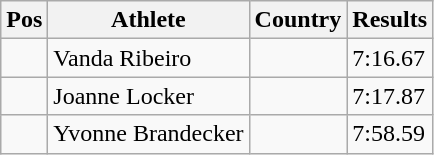<table class="wikitable">
<tr>
<th>Pos</th>
<th>Athlete</th>
<th>Country</th>
<th>Results</th>
</tr>
<tr>
<td align="center"></td>
<td>Vanda Ribeiro</td>
<td></td>
<td>7:16.67</td>
</tr>
<tr>
<td align="center"></td>
<td>Joanne Locker</td>
<td></td>
<td>7:17.87</td>
</tr>
<tr>
<td align="center"></td>
<td>Yvonne Brandecker</td>
<td></td>
<td>7:58.59</td>
</tr>
</table>
